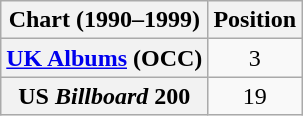<table class="wikitable plainrowheaders" style="text-align:center">
<tr>
<th scope="col">Chart (1990–1999)</th>
<th scope="col">Position</th>
</tr>
<tr>
<th scope="row"><a href='#'>UK Albums</a> (OCC)</th>
<td>3</td>
</tr>
<tr>
<th scope="row">US <em>Billboard</em> 200</th>
<td>19</td>
</tr>
</table>
